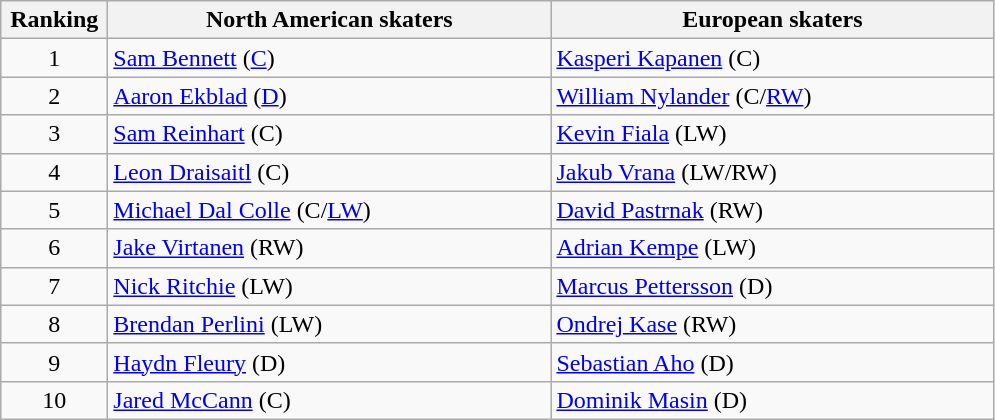<table class="wikitable">
<tr>
<th style="width:4em;">Ranking</th>
<th style="width:18em;">North American skaters</th>
<th style="width:18em;">European skaters</th>
</tr>
<tr>
<td style="text-align:center;">1</td>
<td> <a href='#'>Sam Bennett</a> (<a href='#'>C</a>)</td>
<td> <a href='#'>Kasperi Kapanen</a> (C)</td>
</tr>
<tr>
<td style="text-align:center;">2</td>
<td> <a href='#'>Aaron Ekblad</a> (<a href='#'>D</a>)</td>
<td> <a href='#'>William Nylander</a> (C/<a href='#'>RW</a>)</td>
</tr>
<tr>
<td style="text-align:center;">3</td>
<td> <a href='#'>Sam Reinhart</a> (C)</td>
<td> <a href='#'>Kevin Fiala</a> (LW)</td>
</tr>
<tr>
<td style="text-align:center;">4</td>
<td> <a href='#'>Leon Draisaitl</a> (C)</td>
<td> <a href='#'>Jakub Vrana</a> (LW/RW)</td>
</tr>
<tr>
<td style="text-align:center;">5</td>
<td> <a href='#'>Michael Dal Colle</a> (C/<a href='#'>LW</a>)</td>
<td> <a href='#'>David Pastrnak</a> (RW)</td>
</tr>
<tr>
<td style="text-align:center;">6</td>
<td> <a href='#'>Jake Virtanen</a> (RW)</td>
<td> <a href='#'>Adrian Kempe</a> (LW)</td>
</tr>
<tr>
<td style="text-align:center;">7</td>
<td> <a href='#'>Nick Ritchie</a> (LW)</td>
<td> <a href='#'>Marcus Pettersson</a> (D)</td>
</tr>
<tr>
<td style="text-align:center;">8</td>
<td> <a href='#'>Brendan Perlini</a> (LW)</td>
<td> <a href='#'>Ondrej Kase</a> (RW)</td>
</tr>
<tr>
<td style="text-align:center;">9</td>
<td> <a href='#'>Haydn Fleury</a> (D)</td>
<td> <a href='#'>Sebastian Aho</a> (D)</td>
</tr>
<tr>
<td style="text-align:center;">10</td>
<td> <a href='#'>Jared McCann</a> (C)</td>
<td> <a href='#'>Dominik Masin</a> (D)</td>
</tr>
</table>
